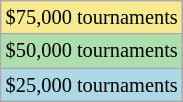<table class="wikitable" style="font-size:85%;">
<tr style="background:#f7e98e;">
<td>$75,000 tournaments</td>
</tr>
<tr style="background:#addfad;">
<td>$50,000 tournaments</td>
</tr>
<tr style="background:lightblue;">
<td>$25,000 tournaments</td>
</tr>
</table>
